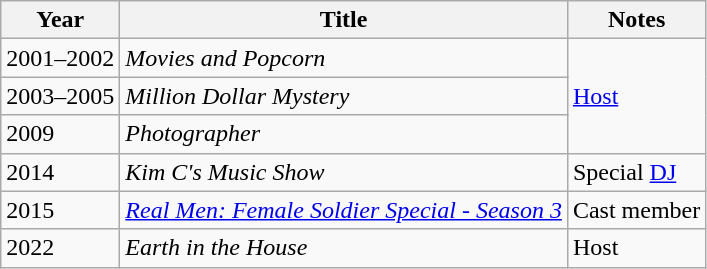<table class="wikitable sortable">
<tr>
<th>Year</th>
<th>Title</th>
<th class="unsortable">Notes</th>
</tr>
<tr>
<td>2001–2002</td>
<td><em>Movies and Popcorn</em></td>
<td rowspan="3"><a href='#'>Host</a></td>
</tr>
<tr>
<td>2003–2005</td>
<td><em>Million Dollar Mystery</em></td>
</tr>
<tr>
<td>2009</td>
<td><em>Photographer</em></td>
</tr>
<tr>
<td>2014</td>
<td><em>Kim C's Music Show</em></td>
<td>Special <a href='#'>DJ</a></td>
</tr>
<tr>
<td>2015</td>
<td><em><a href='#'>Real Men: Female Soldier Special - Season 3</a></em></td>
<td>Cast member</td>
</tr>
<tr>
<td>2022</td>
<td><em>Earth in the House</em></td>
<td>Host</td>
</tr>
</table>
